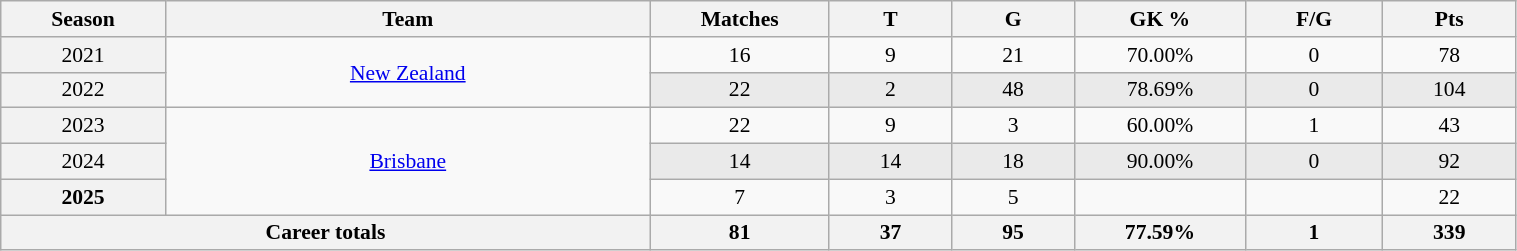<table class="wikitable sortable" style="font-size:90%; text-align:center; width:80%;">
<tr>
<th width="2%">Season</th>
<th width="8%">Team</th>
<th width="2%">Matches</th>
<th width="2%">T</th>
<th width="2%">G</th>
<th width=2%>GK %</th>
<th width="2%">F/G</th>
<th width="2%">Pts</th>
</tr>
<tr>
<th scope="row" style="text-align:center; font-weight:normal">2021</th>
<td rowspan="2"> <a href='#'>New Zealand</a></td>
<td>16</td>
<td>9</td>
<td>21</td>
<td>70.00%</td>
<td>0</td>
<td>78</td>
</tr>
<tr style="background:#eaeaea;">
<th scope="row" style="text-align:center; font-weight:normal">2022</th>
<td>22</td>
<td>2</td>
<td>48</td>
<td>78.69%</td>
<td>0</td>
<td>104</td>
</tr>
<tr>
<th scope="row" style="text-align:center; font-weight:normal">2023</th>
<td rowspan="3"> <a href='#'>Brisbane</a></td>
<td>22</td>
<td>9</td>
<td>3</td>
<td>60.00%</td>
<td>1</td>
<td>43</td>
</tr>
<tr style="background:#eaeaea;">
<th scope="row" style="text-align:center; font-weight:normal">2024</th>
<td>14</td>
<td>14</td>
<td>18</td>
<td>90.00%</td>
<td>0</td>
<td>92</td>
</tr>
<tr>
<th>2025</th>
<td>7</td>
<td>3</td>
<td>5</td>
<td></td>
<td></td>
<td>22</td>
</tr>
<tr class="sortbottom">
<th colspan="2">Career totals</th>
<th>81</th>
<th>37</th>
<th>95</th>
<th>77.59%</th>
<th>1</th>
<th>339</th>
</tr>
</table>
